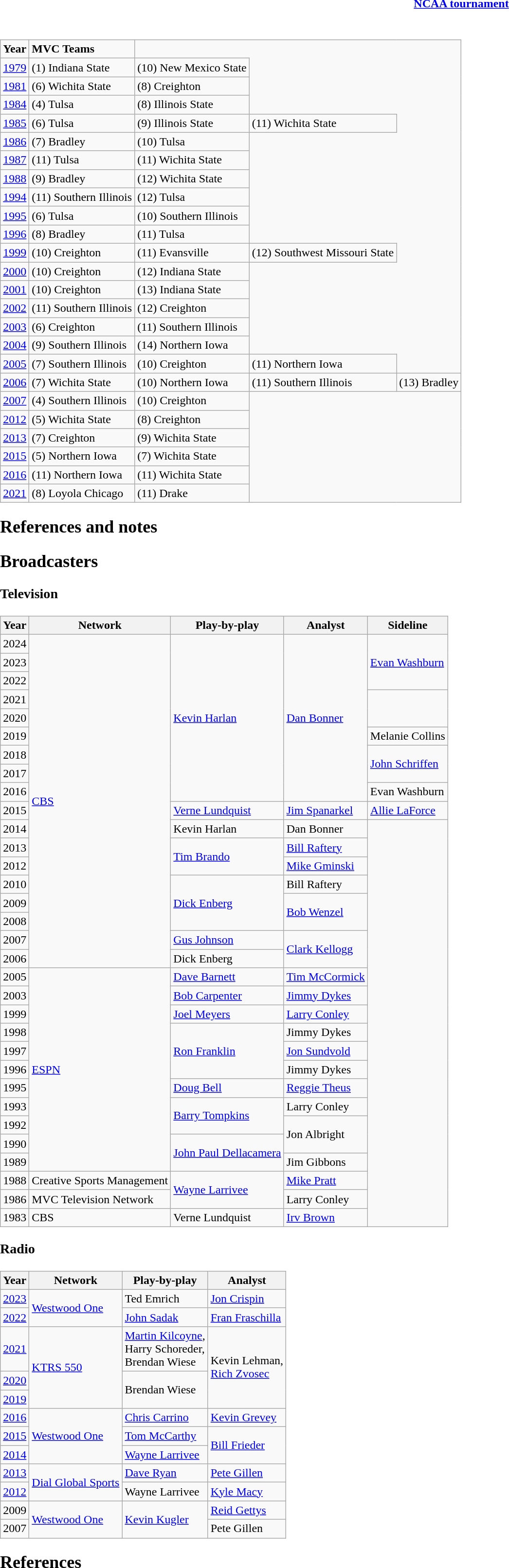<table width="100%">
<tr ---->
<td valign="top"><br><caption><strong><a href='#'>NCAA tournament</a></strong></caption><table class= "wikitable sortable">
<tr>
<td><strong>Year</strong></td>
<td><strong>MVC Teams</strong></td>
</tr>
<tr>
<td><a href='#'>1979</a></td>
<td>(1) Indiana State</td>
<td>(10) New Mexico State</td>
</tr>
<tr>
<td><a href='#'>1981</a></td>
<td>(6) Wichita State</td>
<td>(8) Creighton</td>
</tr>
<tr>
<td><a href='#'>1984</a></td>
<td>(4) Tulsa</td>
<td>(8) Illinois State</td>
</tr>
<tr>
<td><a href='#'>1985</a></td>
<td>(6) Tulsa</td>
<td>(9) Illinois State</td>
<td>(11) Wichita State</td>
</tr>
<tr>
<td><a href='#'>1986</a></td>
<td>(7) Bradley</td>
<td>(10) Tulsa</td>
</tr>
<tr>
<td><a href='#'>1987</a></td>
<td>(11) Tulsa</td>
<td>(11) Wichita State</td>
</tr>
<tr>
<td><a href='#'>1988</a></td>
<td>(9) Bradley</td>
<td>(12) Wichita State</td>
</tr>
<tr>
<td><a href='#'>1994</a></td>
<td>(11) Southern Illinois</td>
<td>(12) Tulsa</td>
</tr>
<tr>
<td><a href='#'>1995</a></td>
<td>(6) Tulsa</td>
<td>(10) Southern Illinois</td>
</tr>
<tr>
<td><a href='#'>1996</a></td>
<td>(8) Bradley</td>
<td>(11) Tulsa</td>
</tr>
<tr>
<td><a href='#'>1999</a></td>
<td>(10) Creighton</td>
<td>(11) Evansville</td>
<td>(12) Southwest Missouri State</td>
</tr>
<tr>
<td><a href='#'>2000</a></td>
<td>(10) Creighton</td>
<td>(12) Indiana State</td>
</tr>
<tr>
<td><a href='#'>2001</a></td>
<td>(10) Creighton</td>
<td>(13) Indiana State</td>
</tr>
<tr>
<td><a href='#'>2002</a></td>
<td>(11) Southern Illinois</td>
<td>(12) Creighton</td>
</tr>
<tr>
<td><a href='#'>2003</a></td>
<td>(6) Creighton</td>
<td>(11) Southern Illinois</td>
</tr>
<tr>
<td><a href='#'>2004</a></td>
<td>(9) Southern Illinois</td>
<td>(14) Northern Iowa</td>
</tr>
<tr>
<td><a href='#'>2005</a></td>
<td>(7) Southern Illinois</td>
<td>(10) Creighton</td>
<td>(11) Northern Iowa</td>
</tr>
<tr>
<td><a href='#'>2006</a></td>
<td>(7) Wichita State</td>
<td>(10) Northern Iowa</td>
<td>(11) Southern Illinois</td>
<td>(13) Bradley</td>
</tr>
<tr>
<td><a href='#'>2007</a></td>
<td>(4) Southern Illinois</td>
<td>(10) Creighton</td>
</tr>
<tr>
<td><a href='#'>2012</a></td>
<td>(5) Wichita State</td>
<td>(8) Creighton</td>
</tr>
<tr>
<td><a href='#'>2013</a></td>
<td>(7) Creighton</td>
<td>(9) Wichita State</td>
</tr>
<tr>
<td><a href='#'>2015</a></td>
<td>(5) Northern Iowa</td>
<td>(7) Wichita State</td>
</tr>
<tr>
<td><a href='#'>2016</a></td>
<td>(11) Northern Iowa</td>
<td>(11) Wichita State</td>
</tr>
<tr>
<td><a href='#'>2021</a></td>
<td>(8) Loyola Chicago</td>
<td>(11) Drake</td>
</tr>
</table>
<h2>References and notes</h2>
<h2>Broadcasters</h2><h3>Television</h3><table class="wikitable">
<tr>
<th>Year</th>
<th>Network</th>
<th>Play-by-play</th>
<th>Analyst</th>
<th>Sideline</th>
</tr>
<tr>
<td>2024</td>
<td rowspan=18><a href='#'>CBS</a></td>
<td rowspan=9><a href='#'>Kevin Harlan</a></td>
<td rowspan=9><a href='#'>Dan Bonner</a></td>
<td rowspan=3><a href='#'>Evan Washburn</a></td>
</tr>
<tr>
<td>2023</td>
</tr>
<tr>
<td>2022</td>
</tr>
<tr>
<td>2021</td>
</tr>
<tr>
<td>2020</td>
</tr>
<tr>
<td>2019</td>
<td>Melanie Collins</td>
</tr>
<tr>
<td>2018</td>
<td rowspan=2><a href='#'>John Schriffen</a></td>
</tr>
<tr>
<td>2017</td>
</tr>
<tr>
<td>2016</td>
<td>Evan Washburn</td>
</tr>
<tr>
<td>2015</td>
<td><a href='#'>Verne Lundquist</a></td>
<td><a href='#'>Jim Spanarkel</a></td>
<td><a href='#'>Allie LaForce</a></td>
</tr>
<tr>
<td>2014</td>
<td>Kevin Harlan</td>
<td>Dan Bonner</td>
</tr>
<tr>
<td>2013</td>
<td rowspan=2><a href='#'>Tim Brando</a></td>
<td><a href='#'>Bill Raftery</a></td>
</tr>
<tr>
<td>2012</td>
<td><a href='#'>Mike Gminski</a></td>
</tr>
<tr>
<td>2010</td>
<td rowspan=3><a href='#'>Dick Enberg</a></td>
<td>Bill Raftery</td>
</tr>
<tr>
<td>2009</td>
<td rowspan=2><a href='#'>Bob Wenzel</a></td>
</tr>
<tr>
<td>2008</td>
</tr>
<tr>
<td>2007</td>
<td><a href='#'>Gus Johnson</a></td>
<td rowspan=2><a href='#'>Clark Kellogg</a></td>
</tr>
<tr>
<td>2006</td>
<td>Dick Enberg</td>
</tr>
<tr>
<td>2005</td>
<td rowspan=11><a href='#'>ESPN</a></td>
<td><a href='#'>Dave Barnett</a></td>
<td><a href='#'>Tim McCormick</a></td>
</tr>
<tr>
<td>2003</td>
<td><a href='#'>Bob Carpenter</a></td>
<td><a href='#'>Jimmy Dykes</a></td>
</tr>
<tr>
<td>1999</td>
<td><a href='#'>Joel Meyers</a></td>
<td><a href='#'>Larry Conley</a></td>
</tr>
<tr>
<td>1998</td>
<td rowspan=3><a href='#'>Ron Franklin</a></td>
<td>Jimmy Dykes</td>
</tr>
<tr>
<td>1997</td>
<td><a href='#'>Jon Sundvold</a></td>
</tr>
<tr>
<td>1996</td>
<td>Jimmy Dykes</td>
</tr>
<tr>
<td>1995</td>
<td><a href='#'>Doug Bell</a></td>
<td><a href='#'>Reggie Theus</a></td>
</tr>
<tr>
<td>1993</td>
<td rowspan=2><a href='#'>Barry Tompkins</a></td>
<td>Larry Conley</td>
</tr>
<tr>
<td>1992</td>
<td rowspan=2>Jon Albright</td>
</tr>
<tr>
<td>1990</td>
<td rowspan=2><a href='#'>John Paul Dellacamera</a></td>
</tr>
<tr>
<td>1989</td>
<td>Jim Gibbons</td>
</tr>
<tr>
<td>1988</td>
<td>Creative Sports Management</td>
<td rowspan=2><a href='#'>Wayne Larrivee</a></td>
<td><a href='#'>Mike Pratt</a></td>
</tr>
<tr>
<td>1986</td>
<td>MVC Television Network</td>
<td>Larry Conley</td>
</tr>
<tr>
<td>1983</td>
<td>CBS</td>
<td>Verne Lundquist</td>
<td><a href='#'>Irv Brown</a></td>
</tr>
</table>
<h3>Radio</h3><table class="wikitable">
<tr>
<th>Year</th>
<th>Network</th>
<th>Play-by-play</th>
<th>Analyst</th>
</tr>
<tr>
<td><a href='#'>2023</a></td>
<td rowspan=2><a href='#'>Westwood One</a></td>
<td>Ted Emrich</td>
<td><a href='#'>Jon Crispin</a></td>
</tr>
<tr>
<td><a href='#'>2022</a></td>
<td><a href='#'>John Sadak</a></td>
<td><a href='#'>Fran Fraschilla</a></td>
</tr>
<tr>
<td><a href='#'>2021</a></td>
<td rowspan=3><a href='#'>KTRS 550</a></td>
<td rowspan=1><a href='#'>Martin Kilcoyne</a>,<br>Harry Schoreder,<br>Brendan Wiese</td>
<td rowspan=3>Kevin Lehman,<br><a href='#'>Rich Zvosec</a></td>
</tr>
<tr>
<td><a href='#'>2020</a></td>
<td rowspan=2>Brendan Wiese</td>
</tr>
<tr>
<td><a href='#'>2019</a></td>
</tr>
<tr>
<td><a href='#'>2016</a></td>
<td rowspan=3><a href='#'>Westwood One</a></td>
<td><a href='#'>Chris Carrino</a></td>
<td><a href='#'>Kevin Grevey</a></td>
</tr>
<tr>
<td><a href='#'>2015</a></td>
<td><a href='#'>Tom McCarthy</a></td>
<td rowspan=2><a href='#'>Bill Frieder</a></td>
</tr>
<tr>
<td><a href='#'>2014</a></td>
<td><a href='#'>Wayne Larrivee</a></td>
</tr>
<tr>
<td><a href='#'>2013</a></td>
<td rowspan=2><a href='#'>Dial Global Sports</a></td>
<td><a href='#'>Dave Ryan</a></td>
<td><a href='#'>Pete Gillen</a></td>
</tr>
<tr>
<td><a href='#'>2012</a></td>
<td>Wayne Larrivee</td>
<td><a href='#'>Kyle Macy</a></td>
</tr>
<tr>
<td>2009</td>
<td rowspan=2><a href='#'>Westwood One</a></td>
<td rowspan=2><a href='#'>Kevin Kugler</a></td>
<td><a href='#'>Reid Gettys</a></td>
</tr>
<tr>
<td>2007</td>
<td>Pete Gillen</td>
</tr>
</table>
<h2>References</h2><br>




</td>
</tr>
</table>
